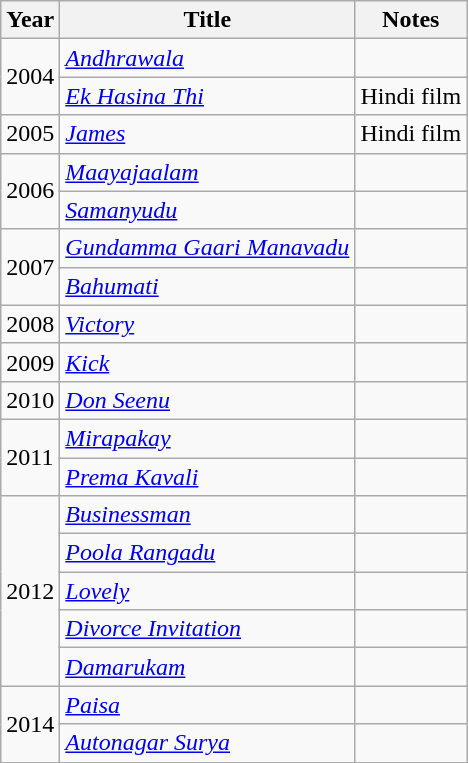<table class="wikitable">
<tr>
<th>Year</th>
<th>Title</th>
<th>Notes</th>
</tr>
<tr>
<td rowspan="2">2004</td>
<td><em><a href='#'>Andhrawala</a></em></td>
<td></td>
</tr>
<tr>
<td><em><a href='#'>Ek Hasina Thi</a></em></td>
<td>Hindi film</td>
</tr>
<tr>
<td>2005</td>
<td><em><a href='#'>James</a></em></td>
<td>Hindi film</td>
</tr>
<tr>
<td rowspan="2">2006</td>
<td><em><a href='#'>Maayajaalam</a></em></td>
<td></td>
</tr>
<tr>
<td><em><a href='#'>Samanyudu</a></em></td>
<td></td>
</tr>
<tr>
<td rowspan="2">2007</td>
<td><em><a href='#'>Gundamma Gaari Manavadu</a></em></td>
<td></td>
</tr>
<tr>
<td><em><a href='#'>Bahumati</a></em></td>
<td></td>
</tr>
<tr>
<td>2008</td>
<td><em><a href='#'>Victory</a></em></td>
<td></td>
</tr>
<tr>
<td>2009</td>
<td><em><a href='#'>Kick</a></em></td>
<td></td>
</tr>
<tr>
<td>2010</td>
<td><em><a href='#'>Don Seenu</a></em></td>
<td></td>
</tr>
<tr>
<td rowspan="2">2011</td>
<td><em><a href='#'>Mirapakay</a></em></td>
<td></td>
</tr>
<tr>
<td><em><a href='#'>Prema Kavali</a></em></td>
<td></td>
</tr>
<tr>
<td rowspan="5">2012</td>
<td><em><a href='#'>Businessman</a></em></td>
<td></td>
</tr>
<tr>
<td><em><a href='#'>Poola Rangadu</a></em></td>
<td></td>
</tr>
<tr>
<td><em><a href='#'>Lovely</a></em></td>
<td></td>
</tr>
<tr>
<td><em><a href='#'>Divorce Invitation</a></em></td>
<td></td>
</tr>
<tr>
<td><em><a href='#'>Damarukam</a></em></td>
<td></td>
</tr>
<tr>
<td rowspan="2">2014</td>
<td><em><a href='#'>Paisa</a></em></td>
<td></td>
</tr>
<tr>
<td><em><a href='#'>Autonagar Surya</a></em></td>
<td></td>
</tr>
<tr>
</tr>
</table>
